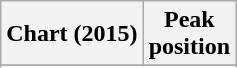<table class="wikitable sortable plainrowheaders" style="text-align:center">
<tr>
<th scope="col">Chart (2015)</th>
<th scope="col">Peak<br> position</th>
</tr>
<tr>
</tr>
<tr>
</tr>
<tr>
</tr>
<tr>
</tr>
<tr>
</tr>
<tr>
</tr>
<tr>
</tr>
<tr>
</tr>
<tr>
</tr>
<tr>
</tr>
</table>
